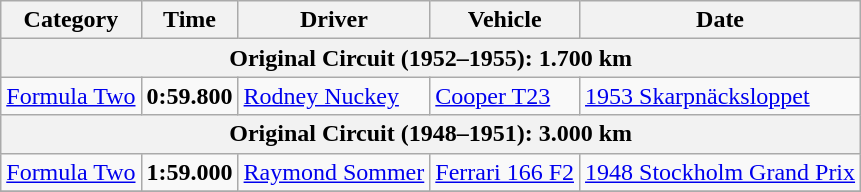<table class="wikitable">
<tr>
<th>Category</th>
<th>Time</th>
<th>Driver</th>
<th>Vehicle</th>
<th>Date</th>
</tr>
<tr>
<th colspan=6>Original Circuit (1952–1955): 1.700 km</th>
</tr>
<tr>
<td><a href='#'>Formula Two</a></td>
<td><strong>0:59.800</strong></td>
<td><a href='#'>Rodney Nuckey</a></td>
<td><a href='#'>Cooper T23</a></td>
<td><a href='#'>1953 Skarpnäcksloppet</a></td>
</tr>
<tr>
<th colspan=6>Original Circuit (1948–1951): 3.000 km</th>
</tr>
<tr>
<td><a href='#'>Formula Two</a></td>
<td><strong>1:59.000</strong></td>
<td><a href='#'>Raymond Sommer</a></td>
<td><a href='#'>Ferrari 166 F2</a></td>
<td><a href='#'>1948 Stockholm Grand Prix</a></td>
</tr>
<tr>
</tr>
</table>
